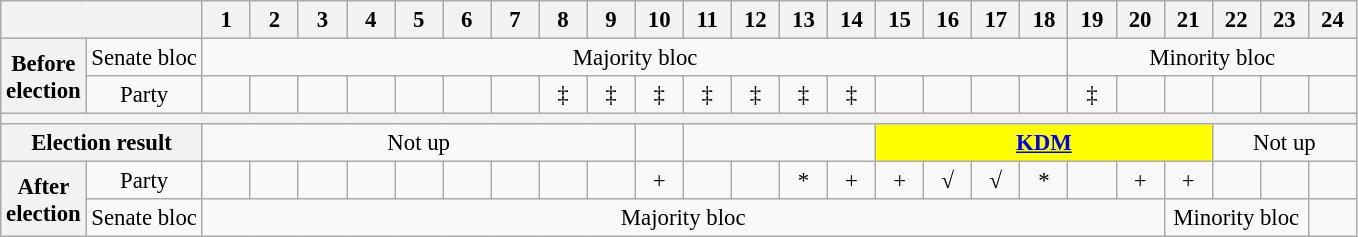<table class="wikitable" style="text-align:center; font-size:95%">
<tr>
<th colspan=2></th>
<th width=25px>1</th>
<th width=25px>2</th>
<th width=25px>3</th>
<th width=25px>4</th>
<th width=25px>5</th>
<th width=25px>6</th>
<th width=25px>7</th>
<th width=25px>8</th>
<th width=25px>9</th>
<th width=25px>10</th>
<th width=25px>11</th>
<th width=25px>12</th>
<th width=25px>13</th>
<th width=25px>14</th>
<th width=25px>15</th>
<th width=25px>16</th>
<th width=25px>17</th>
<th width=25px>18</th>
<th width=25px>19</th>
<th width=25px>20</th>
<th width=25px>21</th>
<th width=25px>22</th>
<th width=25px>23</th>
<th width=25px>24</th>
</tr>
<tr>
<th rowspan=2>Before<br>election</th>
<td>Senate bloc</td>
<td colspan=18 bgcolor=>Majority bloc</td>
<td colspan=6 bgcolor=>Minority bloc</td>
</tr>
<tr>
<td>Party</td>
<td bgcolor=></td>
<td bgcolor=></td>
<td bgcolor=></td>
<td bgcolor=></td>
<td bgcolor=></td>
<td bgcolor=></td>
<td bgcolor=></td>
<td bgcolor=>‡</td>
<td bgcolor=>‡</td>
<td bgcolor=>‡</td>
<td bgcolor=>‡</td>
<td bgcolor=>‡</td>
<td bgcolor=>‡</td>
<td bgcolor=>‡</td>
<td bgcolor=></td>
<td bgcolor=></td>
<td bgcolor=></td>
<td bgcolor=></td>
<td bgcolor=>‡</td>
<td bgcolor=></td>
<td bgcolor=></td>
<td bgcolor=></td>
<td bgcolor=></td>
<td bgcolor=></td>
</tr>
<tr>
<th colspan="26"></th>
</tr>
<tr>
<th colspan=2>Election result</th>
<td colspan=9>Not up</td>
<td bgcolor=><a href='#'><strong></strong></a></td>
<td colspan=4 bgcolor=><strong></strong></td>
<td colspan=7 bgcolor=yellow><strong><a href='#'>KDM</a></strong></td>
<td colspan=3>Not up</td>
</tr>
<tr>
<th rowspan=2>After<br>election</th>
<td>Party</td>
<td bgcolor=></td>
<td bgcolor=></td>
<td bgcolor=></td>
<td bgcolor=></td>
<td bgcolor=></td>
<td bgcolor=></td>
<td bgcolor=></td>
<td bgcolor=></td>
<td bgcolor=></td>
<td bgcolor=>+</td>
<td bgcolor=></td>
<td bgcolor=></td>
<td bgcolor=>*</td>
<td bgcolor=>+</td>
<td bgcolor=>+</td>
<td bgcolor=>√</td>
<td bgcolor=>√</td>
<td bgcolor=>*</td>
<td bgcolor=></td>
<td bgcolor=>+</td>
<td bgcolor=>+</td>
<td bgcolor=></td>
<td bgcolor=></td>
<td bgcolor=></td>
</tr>
<tr>
<td>Senate bloc</td>
<td colspan=20 bgcolor=>Majority bloc</td>
<td colspan=3 bgcolor=>Minority bloc</td>
<td></td>
</tr>
</table>
